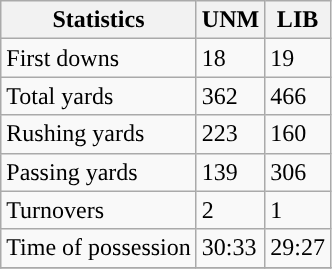<table class="wikitable">
<tr>
<th>Statistics</th>
<th>UNM</th>
<th>LIB</th>
</tr>
<tr>
<td>First downs</td>
<td>18</td>
<td>19</td>
</tr>
<tr>
<td>Total yards</td>
<td>362</td>
<td>466</td>
</tr>
<tr>
<td>Rushing yards</td>
<td>223</td>
<td>160</td>
</tr>
<tr>
<td>Passing yards</td>
<td>139</td>
<td>306</td>
</tr>
<tr>
<td>Turnovers</td>
<td>2</td>
<td>1</td>
</tr>
<tr>
<td>Time of possession</td>
<td>30:33</td>
<td>29:27</td>
</tr>
<tr>
</tr>
</table>
